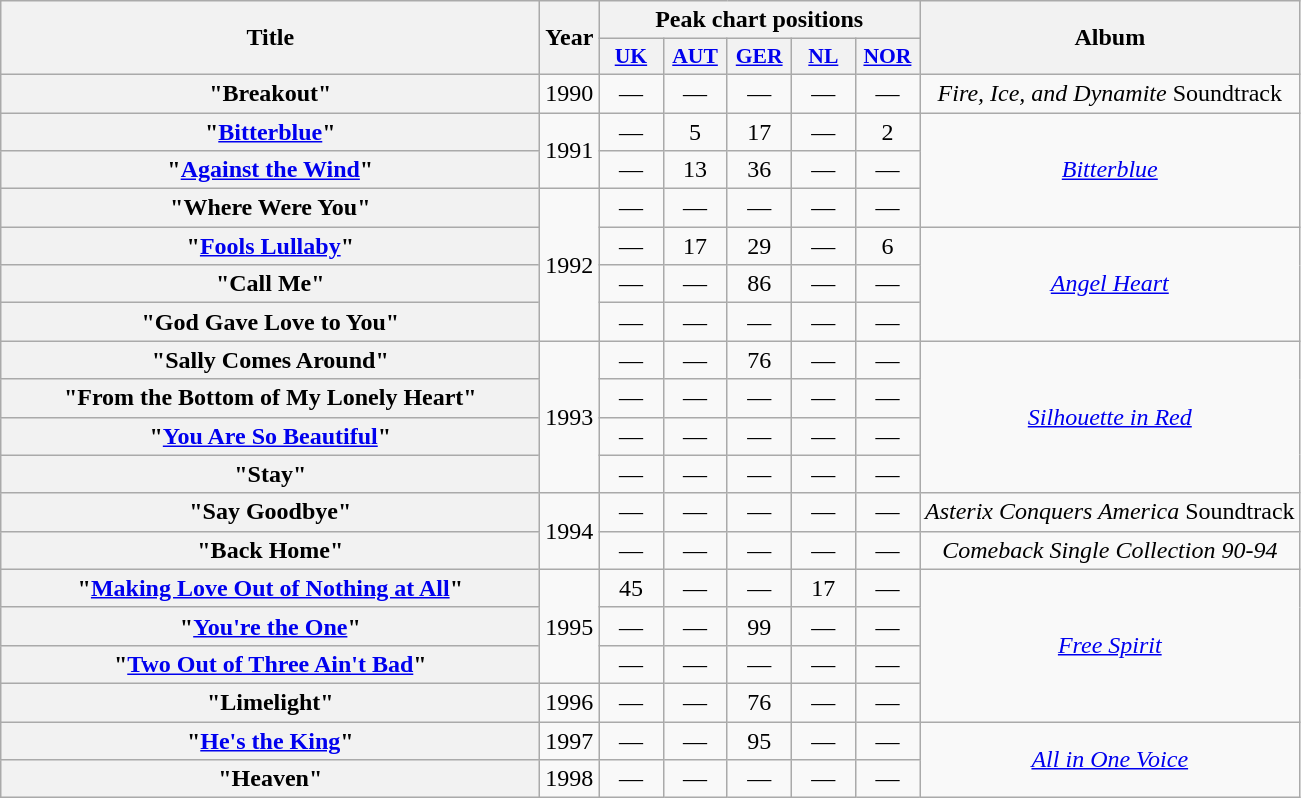<table class="wikitable plainrowheaders" style="text-align:center;">
<tr>
<th scope="col" rowspan="2" style="width:22em;">Title</th>
<th scope="col" rowspan="2">Year</th>
<th scope="col" colspan="5">Peak chart positions</th>
<th scope="col" rowspan="2">Album</th>
</tr>
<tr>
<th scope="col" style="width:2.5em;font-size:90%;"><a href='#'>UK</a><br></th>
<th scope="col" style="width:2.5em;font-size:90%;"><a href='#'>AUT</a><br></th>
<th scope="col" style="width:2.5em;font-size:90%;"><a href='#'>GER</a><br></th>
<th scope="col" style="width:2.5em;font-size:90%;"><a href='#'>NL</a><br></th>
<th scope="col" style="width:2.5em;font-size:90%;"><a href='#'>NOR</a><br></th>
</tr>
<tr>
<th scope="row">"Breakout"</th>
<td>1990</td>
<td>—</td>
<td>—</td>
<td>—</td>
<td>—</td>
<td>—</td>
<td><em>Fire, Ice, and Dynamite</em> Soundtrack</td>
</tr>
<tr>
<th scope="row">"<a href='#'>Bitterblue</a>"</th>
<td rowspan="2">1991</td>
<td>—</td>
<td>5</td>
<td>17</td>
<td>—</td>
<td>2</td>
<td rowspan="3"><em><a href='#'>Bitterblue</a></em></td>
</tr>
<tr>
<th scope="row">"<a href='#'>Against the Wind</a>"</th>
<td>—</td>
<td>13</td>
<td>36</td>
<td>—</td>
<td>—</td>
</tr>
<tr>
<th scope="row">"Where Were You"</th>
<td rowspan="4">1992</td>
<td>—</td>
<td>—</td>
<td>—</td>
<td>—</td>
<td>—</td>
</tr>
<tr>
<th scope="row">"<a href='#'>Fools Lullaby</a>"</th>
<td>—</td>
<td>17</td>
<td>29</td>
<td>—</td>
<td>6</td>
<td rowspan="3"><em><a href='#'>Angel Heart</a></em></td>
</tr>
<tr>
<th scope="row">"Call Me"</th>
<td>—</td>
<td>—</td>
<td>86</td>
<td>—</td>
<td>—</td>
</tr>
<tr>
<th scope="row">"God Gave Love to You"</th>
<td>—</td>
<td>—</td>
<td>—</td>
<td>—</td>
<td>—</td>
</tr>
<tr>
<th scope="row">"Sally Comes Around"</th>
<td rowspan="4">1993</td>
<td>—</td>
<td>—</td>
<td>76</td>
<td>—</td>
<td>—</td>
<td rowspan="4"><em><a href='#'>Silhouette in Red</a></em></td>
</tr>
<tr>
<th scope="row">"From the Bottom of My Lonely Heart"</th>
<td>—</td>
<td>—</td>
<td>—</td>
<td>—</td>
<td>—</td>
</tr>
<tr>
<th scope="row">"<a href='#'>You Are So Beautiful</a>"</th>
<td>—</td>
<td>—</td>
<td>—</td>
<td>—</td>
<td>—</td>
</tr>
<tr>
<th scope="row">"Stay"</th>
<td>—</td>
<td>—</td>
<td>—</td>
<td>—</td>
<td>—</td>
</tr>
<tr>
<th scope="row">"Say Goodbye"</th>
<td rowspan="2">1994</td>
<td>—</td>
<td>—</td>
<td>—</td>
<td>—</td>
<td>—</td>
<td><em>Asterix Conquers America</em> Soundtrack</td>
</tr>
<tr>
<th scope="row">"Back Home"</th>
<td>—</td>
<td>—</td>
<td>—</td>
<td>—</td>
<td>—</td>
<td><em>Comeback Single Collection 90-94</em></td>
</tr>
<tr>
<th scope="row">"<a href='#'>Making Love Out of Nothing at All</a>"</th>
<td rowspan="3">1995</td>
<td>45</td>
<td>—</td>
<td>—</td>
<td>17</td>
<td>—</td>
<td rowspan="4"><em><a href='#'>Free Spirit</a></em></td>
</tr>
<tr>
<th scope="row">"<a href='#'>You're the One</a>"</th>
<td>—</td>
<td>—</td>
<td>99</td>
<td>—</td>
<td>—</td>
</tr>
<tr>
<th scope="row">"<a href='#'>Two Out of Three Ain't Bad</a>"</th>
<td>—</td>
<td>—</td>
<td>—</td>
<td>—</td>
<td>—</td>
</tr>
<tr>
<th scope="row">"Limelight"</th>
<td>1996</td>
<td>—</td>
<td>—</td>
<td>76</td>
<td>—</td>
<td>—</td>
</tr>
<tr>
<th scope="row">"<a href='#'>He's the King</a>"</th>
<td>1997</td>
<td>—</td>
<td>—</td>
<td>95</td>
<td>—</td>
<td>—</td>
<td rowspan="2"><em><a href='#'>All in One Voice</a></em></td>
</tr>
<tr>
<th scope="row">"Heaven"</th>
<td>1998</td>
<td>—</td>
<td>—</td>
<td>—</td>
<td>—</td>
<td>—</td>
</tr>
</table>
